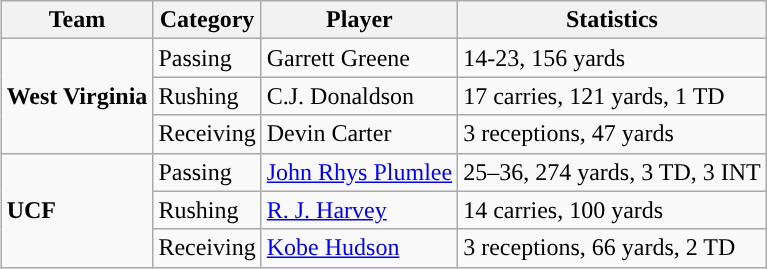<table class="wikitable" style="float: right;">
<tr>
<th>Team</th>
<th>Category</th>
<th>Player</th>
<th>Statistics</th>
</tr>
<tr>
<td rowspan=3><strong>West Virginia</strong></td>
<td>Passing</td>
<td>Garrett Greene</td>
<td>14-23, 156 yards</td>
</tr>
<tr>
<td>Rushing</td>
<td>C.J. Donaldson</td>
<td>17 carries, 121 yards, 1 TD</td>
</tr>
<tr>
<td>Receiving</td>
<td>Devin Carter</td>
<td>3 receptions, 47 yards</td>
</tr>
<tr>
<td rowspan=3><strong>UCF</strong></td>
<td>Passing</td>
<td><a href='#'>John Rhys Plumlee</a></td>
<td>25–36, 274 yards, 3 TD, 3 INT</td>
</tr>
<tr>
<td>Rushing</td>
<td><a href='#'>R. J. Harvey</a></td>
<td>14 carries, 100 yards</td>
</tr>
<tr>
<td>Receiving</td>
<td><a href='#'>Kobe Hudson</a></td>
<td>3 receptions, 66 yards, 2 TD</td>
</tr>
</table>
